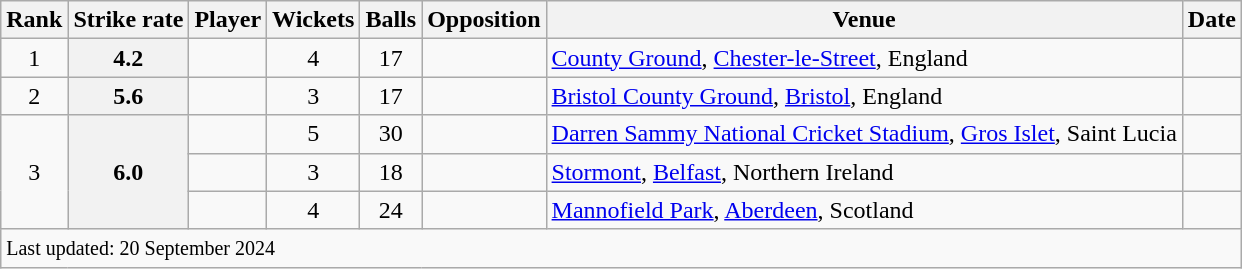<table class="wikitable plainrowheaders sortable">
<tr>
<th scope=col>Rank</th>
<th scope=col>Strike rate</th>
<th scope=col>Player</th>
<th scope=col>Wickets</th>
<th scope=col>Balls</th>
<th scope=col>Opposition</th>
<th scope=col>Venue</th>
<th scope=col>Date</th>
</tr>
<tr>
<td align=center>1</td>
<th scope=row style=text-align:center;>4.2</th>
<td></td>
<td align=center>4</td>
<td align=center>17</td>
<td></td>
<td><a href='#'>County Ground</a>, <a href='#'>Chester-le-Street</a>, England</td>
<td></td>
</tr>
<tr>
<td align=center>2</td>
<th scope=row style=text-align:center;>5.6</th>
<td></td>
<td align=center>3</td>
<td align=center>17</td>
<td></td>
<td><a href='#'>Bristol County Ground</a>, <a href='#'>Bristol</a>, England</td>
<td></td>
</tr>
<tr>
<td align=center rowspan=3>3</td>
<th scope=row style=text-align:center; rowspan=3>6.0</th>
<td></td>
<td align=center>5</td>
<td align=center>30</td>
<td></td>
<td><a href='#'>Darren Sammy National Cricket Stadium</a>, <a href='#'>Gros Islet</a>, Saint Lucia</td>
<td></td>
</tr>
<tr>
<td></td>
<td align=center>3</td>
<td align=center>18</td>
<td></td>
<td><a href='#'>Stormont</a>, <a href='#'>Belfast</a>, Northern Ireland</td>
<td></td>
</tr>
<tr>
<td></td>
<td align=center>4</td>
<td align=center>24</td>
<td></td>
<td><a href='#'>Mannofield Park</a>, <a href='#'>Aberdeen</a>, Scotland</td>
<td></td>
</tr>
<tr class=sortbottom>
<td colspan=9><small>Last updated: 20 September 2024</small></td>
</tr>
</table>
